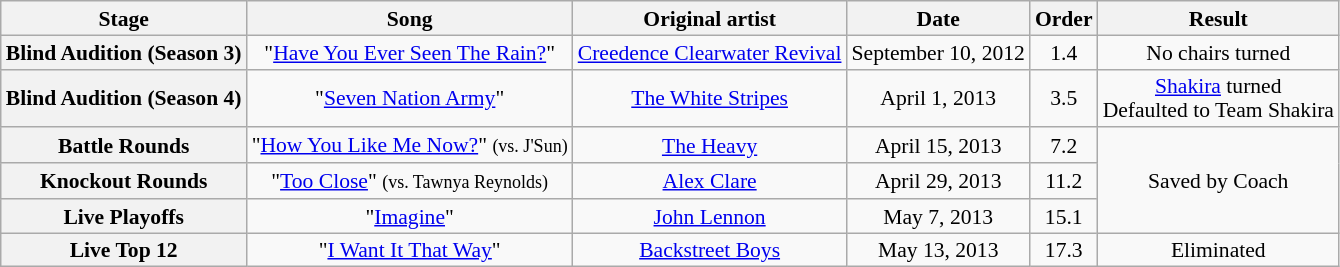<table class="wikitable" style="text-align:center; font-size:90%; line-height:16px;">
<tr>
<th scope="col">Stage</th>
<th scope="col">Song</th>
<th scope="col">Original artist</th>
<th scope="col">Date</th>
<th scope="col">Order</th>
<th scope="col">Result</th>
</tr>
<tr>
<th scope="row">Blind Audition (Season 3)</th>
<td>"<a href='#'>Have You Ever Seen The Rain?</a>"</td>
<td><a href='#'>Creedence Clearwater Revival</a></td>
<td>September 10, 2012</td>
<td>1.4</td>
<td>No chairs turned</td>
</tr>
<tr>
<th scope="row">Blind Audition (Season 4)</th>
<td>"<a href='#'>Seven Nation Army</a>"</td>
<td><a href='#'>The White Stripes</a></td>
<td>April 1, 2013</td>
<td>3.5</td>
<td><a href='#'>Shakira</a> turned<br>Defaulted to Team Shakira</td>
</tr>
<tr>
<th scope="row">Battle Rounds</th>
<td>"<a href='#'>How You Like Me Now?</a>" <small>(vs. J'Sun)</small></td>
<td><a href='#'>The Heavy</a></td>
<td>April 15, 2013</td>
<td>7.2</td>
<td rowspan=3>Saved by Coach</td>
</tr>
<tr>
<th scope="row">Knockout Rounds</th>
<td>"<a href='#'>Too Close</a>" <small>(vs. Tawnya Reynolds)</small></td>
<td><a href='#'>Alex Clare</a></td>
<td>April 29, 2013</td>
<td>11.2</td>
</tr>
<tr>
<th scope="row">Live Playoffs</th>
<td>"<a href='#'>Imagine</a>"</td>
<td><a href='#'>John Lennon</a></td>
<td>May 7, 2013</td>
<td>15.1</td>
</tr>
<tr>
<th scope="row">Live Top 12</th>
<td>"<a href='#'>I Want It That Way</a>"</td>
<td><a href='#'>Backstreet Boys</a></td>
<td>May 13, 2013</td>
<td>17.3</td>
<td>Eliminated</td>
</tr>
</table>
